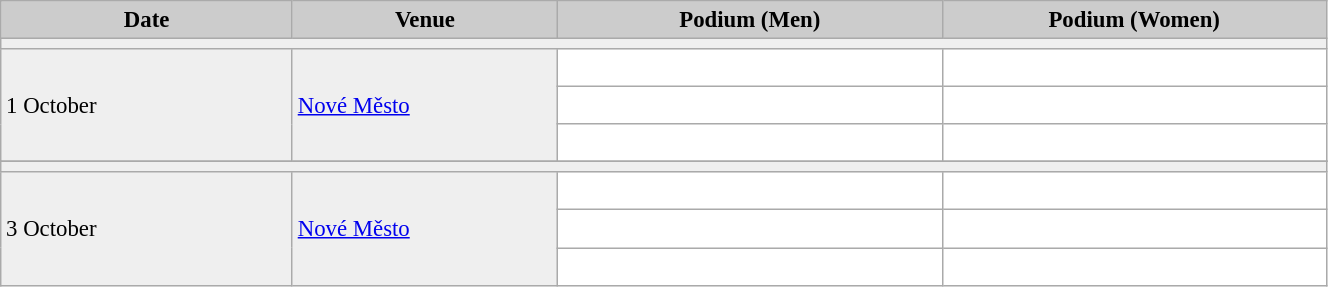<table class="wikitable" width=70% bgcolor="#f7f8ff" cellpadding="3" cellspacing="0" border="1" style="font-size: 95%; border: gray solid 1px; border-collapse: collapse;">
<tr bgcolor="#CCCCCC">
<td align="center"><strong>Date</strong></td>
<td width=20% align="center"><strong>Venue</strong></td>
<td width=29% align="center"><strong>Podium (Men)</strong></td>
<td width=29% align="center"><strong>Podium (Women)</strong></td>
</tr>
<tr bgcolor="#EFEFEF">
<td colspan=4></td>
</tr>
<tr bgcolor="#EFEFEF">
<td rowspan=3>1 October</td>
<td rowspan=3> <a href='#'>Nové Město</a></td>
<td bgcolor="#ffffff">   </td>
<td bgcolor="#ffffff">   </td>
</tr>
<tr>
<td bgcolor="#ffffff">   </td>
<td bgcolor="#ffffff">   </td>
</tr>
<tr>
<td bgcolor="#ffffff">   </td>
<td bgcolor="#ffffff">   </td>
</tr>
<tr>
</tr>
<tr bgcolor="#EFEFEF">
<td colspan=4></td>
</tr>
<tr bgcolor="#EFEFEF">
<td rowspan=3>3 October</td>
<td rowspan=3> <a href='#'>Nové Město</a></td>
<td bgcolor="#ffffff">   </td>
<td bgcolor="#ffffff">   </td>
</tr>
<tr>
<td bgcolor="#ffffff">   </td>
<td bgcolor="#ffffff">   </td>
</tr>
<tr>
<td bgcolor="#ffffff">   </td>
<td bgcolor="#ffffff">   </td>
</tr>
</table>
